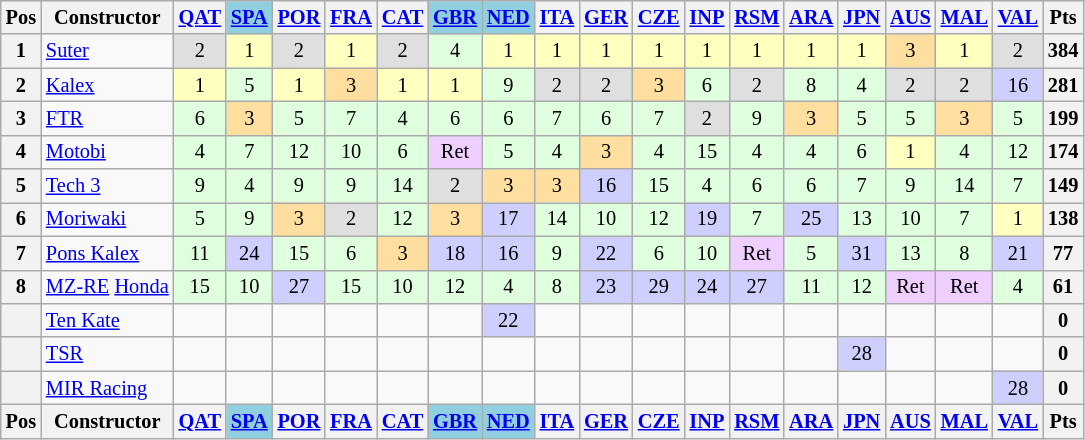<table class="wikitable" style="font-size:85%; text-align:center">
<tr valign="top">
<th valign="middle" scope-"col">Pos</th>
<th valign="middle" scope="col">Constructor</th>
<th><a href='#'>QAT</a><br></th>
<th style="background:#8fcfdf;"><a href='#'>SPA</a><br></th>
<th><a href='#'>POR</a><br></th>
<th><a href='#'>FRA</a><br></th>
<th><a href='#'>CAT</a><br></th>
<th style="background:#8fcfdf;"><a href='#'>GBR</a><br></th>
<th style="background:#8fcfdf;"><a href='#'>NED</a><br></th>
<th><a href='#'>ITA</a><br></th>
<th><a href='#'>GER</a><br></th>
<th><a href='#'>CZE</a><br></th>
<th><a href='#'>INP</a><br></th>
<th><a href='#'>RSM</a><br></th>
<th><a href='#'>ARA</a><br></th>
<th><a href='#'>JPN</a><br></th>
<th><a href='#'>AUS</a><br></th>
<th><a href='#'>MAL</a><br></th>
<th><a href='#'>VAL</a><br></th>
<th valign="middle">Pts</th>
</tr>
<tr>
<th>1</th>
<td align="left"> <a href='#'>Suter</a></td>
<td style="background:#dfdfdf;">2</td>
<td style="background:#ffffbf;">1</td>
<td style="background:#dfdfdf;">2</td>
<td style="background:#ffffbf;">1</td>
<td style="background:#dfdfdf;">2</td>
<td style="background:#dfffdf;">4</td>
<td style="background:#ffffbf;">1</td>
<td style="background:#ffffbf;">1</td>
<td style="background:#ffffbf;">1</td>
<td style="background:#ffffbf;">1</td>
<td style="background:#ffffbf;">1</td>
<td style="background:#ffffbf;">1</td>
<td style="background:#ffffbf;">1</td>
<td style="background:#ffffbf;">1</td>
<td style="background:#ffdf9f;">3</td>
<td style="background:#ffffbf;">1</td>
<td style="background:#dfdfdf;">2</td>
<th>384</th>
</tr>
<tr>
<th>2</th>
<td align="left"> <a href='#'>Kalex</a></td>
<td style="background:#ffffbf;">1</td>
<td style="background:#dfffdf;">5</td>
<td style="background:#ffffbf;">1</td>
<td style="background:#ffdf9f;">3</td>
<td style="background:#ffffbf;">1</td>
<td style="background:#ffffbf;">1</td>
<td style="background:#dfffdf;">9</td>
<td style="background:#dfdfdf;">2</td>
<td style="background:#dfdfdf;">2</td>
<td style="background:#ffdf9f;">3</td>
<td style="background:#dfffdf;">6</td>
<td style="background:#dfdfdf;">2</td>
<td style="background:#dfffdf;">8</td>
<td style="background:#dfffdf;">4</td>
<td style="background:#dfdfdf;">2</td>
<td style="background:#dfdfdf;">2</td>
<td style="background:#cfcfff;">16</td>
<th>281</th>
</tr>
<tr>
<th>3</th>
<td align="left"> <a href='#'>FTR</a></td>
<td style="background:#dfffdf;">6</td>
<td style="background:#ffdf9f;">3</td>
<td style="background:#dfffdf;">5</td>
<td style="background:#dfffdf;">7</td>
<td style="background:#dfffdf;">4</td>
<td style="background:#dfffdf;">6</td>
<td style="background:#dfffdf;">6</td>
<td style="background:#dfffdf;">7</td>
<td style="background:#dfffdf;">6</td>
<td style="background:#dfffdf;">7</td>
<td style="background:#dfdfdf;">2</td>
<td style="background:#dfffdf;">9</td>
<td style="background:#ffdf9f;">3</td>
<td style="background:#dfffdf;">5</td>
<td style="background:#dfffdf;">5</td>
<td style="background:#ffdf9f;">3</td>
<td style="background:#dfffdf;">5</td>
<th>199</th>
</tr>
<tr>
<th>4</th>
<td align="left"> <a href='#'>Motobi</a></td>
<td style="background:#dfffdf;">4</td>
<td style="background:#dfffdf;">7</td>
<td style="background:#dfffdf;">12</td>
<td style="background:#dfffdf;">10</td>
<td style="background:#dfffdf;">6</td>
<td style="background:#efcfff;">Ret</td>
<td style="background:#dfffdf;">5</td>
<td style="background:#dfffdf;">4</td>
<td style="background:#ffdf9f;">3</td>
<td style="background:#dfffdf;">4</td>
<td style="background:#dfffdf;">15</td>
<td style="background:#dfffdf;">4</td>
<td style="background:#dfffdf;">4</td>
<td style="background:#dfffdf;">6</td>
<td style="background:#ffffbf;">1</td>
<td style="background:#dfffdf;">4</td>
<td style="background:#dfffdf;">12</td>
<th>174</th>
</tr>
<tr>
<th>5</th>
<td align="left"> <a href='#'>Tech 3</a></td>
<td style="background:#dfffdf;">9</td>
<td style="background:#dfffdf;">4</td>
<td style="background:#dfffdf;">9</td>
<td style="background:#dfffdf;">9</td>
<td style="background:#dfffdf;">14</td>
<td style="background:#dfdfdf;">2</td>
<td style="background:#ffdf9f;">3</td>
<td style="background:#ffdf9f;">3</td>
<td style="background:#cfcfff;">16</td>
<td style="background:#dfffdf;">15</td>
<td style="background:#dfffdf;">4</td>
<td style="background:#dfffdf;">6</td>
<td style="background:#dfffdf;">6</td>
<td style="background:#dfffdf;">7</td>
<td style="background:#dfffdf;">9</td>
<td style="background:#dfffdf;">14</td>
<td style="background:#dfffdf;">7</td>
<th>149</th>
</tr>
<tr>
<th>6</th>
<td align="left"> <a href='#'>Moriwaki</a></td>
<td style="background:#dfffdf;">5</td>
<td style="background:#dfffdf;">9</td>
<td style="background:#ffdf9f;">3</td>
<td style="background:#dfdfdf;">2</td>
<td style="background:#dfffdf;">12</td>
<td style="background:#ffdf9f;">3</td>
<td style="background:#cfcfff;">17</td>
<td style="background:#dfffdf;">14</td>
<td style="background:#dfffdf;">10</td>
<td style="background:#dfffdf;">12</td>
<td style="background:#cfcfff;">19</td>
<td style="background:#dfffdf;">7</td>
<td style="background:#cfcfff;">25</td>
<td style="background:#dfffdf;">13</td>
<td style="background:#dfffdf;">10</td>
<td style="background:#dfffdf;">7</td>
<td style="background:#ffffbf;">1</td>
<th>138</th>
</tr>
<tr>
<th>7</th>
<td align="left"> <a href='#'>Pons Kalex</a></td>
<td style="background:#dfffdf;">11</td>
<td style="background:#cfcfff;">24</td>
<td style="background:#dfffdf;">15</td>
<td style="background:#dfffdf;">6</td>
<td style="background:#ffdf9f;">3</td>
<td style="background:#cfcfff;">18</td>
<td style="background:#cfcfff;">16</td>
<td style="background:#dfffdf;">9</td>
<td style="background:#cfcfff;">22</td>
<td style="background:#dfffdf;">6</td>
<td style="background:#dfffdf;">10</td>
<td style="background:#efcfff;">Ret</td>
<td style="background:#dfffdf;">5</td>
<td style="background:#cfcfff;">31</td>
<td style="background:#dfffdf;">13</td>
<td style="background:#dfffdf;">8</td>
<td style="background:#cfcfff;">21</td>
<th>77</th>
</tr>
<tr>
<th>8</th>
<td align="left"><span> <a href='#'>MZ-RE</a> <a href='#'>Honda</a></span></td>
<td style="background:#dfffdf;">15</td>
<td style="background:#dfffdf;">10</td>
<td style="background:#cfcfff;">27</td>
<td style="background:#dfffdf;">15</td>
<td style="background:#dfffdf;">10</td>
<td style="background:#dfffdf;">12</td>
<td style="background:#dfffdf;">4</td>
<td style="background:#dfffdf;">8</td>
<td style="background:#cfcfff;">23</td>
<td style="background:#cfcfff;">29</td>
<td style="background:#cfcfff;">24</td>
<td style="background:#cfcfff;">27</td>
<td style="background:#dfffdf;">11</td>
<td style="background:#dfffdf;">12</td>
<td style="background:#efcfff;">Ret</td>
<td style="background:#efcfff;">Ret</td>
<td style="background:#dfffdf;">4</td>
<th>61</th>
</tr>
<tr>
<th></th>
<td align="left"> <a href='#'>Ten Kate</a></td>
<td></td>
<td></td>
<td></td>
<td></td>
<td></td>
<td></td>
<td style="background:#cfcfff;">22</td>
<td></td>
<td></td>
<td></td>
<td></td>
<td></td>
<td></td>
<td></td>
<td></td>
<td></td>
<td></td>
<th>0</th>
</tr>
<tr>
<th></th>
<td align="left"> <a href='#'>TSR</a></td>
<td></td>
<td></td>
<td></td>
<td></td>
<td></td>
<td></td>
<td></td>
<td></td>
<td></td>
<td></td>
<td></td>
<td></td>
<td></td>
<td style="background:#cfcfff;">28</td>
<td></td>
<td></td>
<td></td>
<th>0</th>
</tr>
<tr>
<th></th>
<td align="left"> <a href='#'>MIR Racing</a></td>
<td></td>
<td></td>
<td></td>
<td></td>
<td></td>
<td></td>
<td></td>
<td></td>
<td></td>
<td></td>
<td></td>
<td></td>
<td></td>
<td></td>
<td></td>
<td></td>
<td style="background:#cfcfff;">28</td>
<th>0</th>
</tr>
<tr valign="top">
<th valign="middle">Pos</th>
<th valign="middle">Constructor</th>
<th><a href='#'>QAT</a><br></th>
<th style="background:#8fcfdf;"><a href='#'>SPA</a><br></th>
<th><a href='#'>POR</a><br></th>
<th><a href='#'>FRA</a><br></th>
<th><a href='#'>CAT</a><br></th>
<th style="background:#8fcfdf;"><a href='#'>GBR</a><br></th>
<th style="background:#8fcfdf;"><a href='#'>NED</a><br></th>
<th><a href='#'>ITA</a><br></th>
<th><a href='#'>GER</a><br></th>
<th><a href='#'>CZE</a><br></th>
<th><a href='#'>INP</a><br></th>
<th><a href='#'>RSM</a><br></th>
<th><a href='#'>ARA</a><br></th>
<th><a href='#'>JPN</a><br></th>
<th><a href='#'>AUS</a><br></th>
<th><a href='#'>MAL</a><br></th>
<th><a href='#'>VAL</a><br></th>
<th valign="middle">Pts</th>
</tr>
</table>
